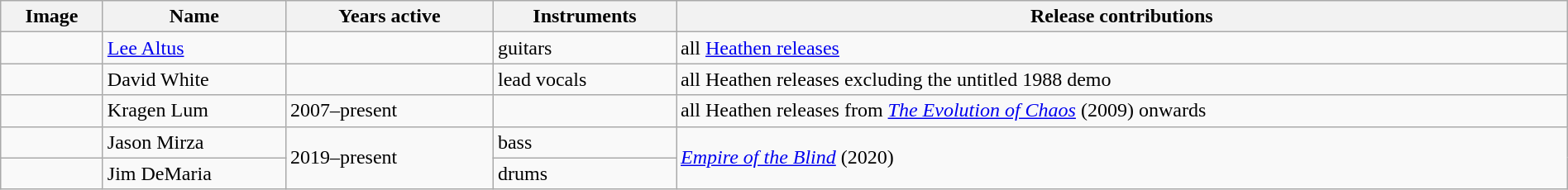<table class="wikitable" border="1" width=100%>
<tr>
<th width="75">Image</th>
<th width="140">Name</th>
<th width="160">Years active</th>
<th width="140">Instruments</th>
<th>Release contributions</th>
</tr>
<tr>
<td></td>
<td><a href='#'>Lee Altus</a></td>
<td></td>
<td>guitars</td>
<td>all <a href='#'>Heathen releases</a></td>
</tr>
<tr>
<td></td>
<td>David White<br></td>
<td></td>
<td>lead vocals</td>
<td>all Heathen releases excluding the untitled 1988 demo</td>
</tr>
<tr>
<td></td>
<td>Kragen Lum</td>
<td>2007–present</td>
<td></td>
<td>all Heathen releases from <em><a href='#'>The Evolution of Chaos</a></em> (2009) onwards</td>
</tr>
<tr>
<td></td>
<td>Jason Mirza</td>
<td rowspan="2">2019–present</td>
<td>bass</td>
<td rowspan="2"><em><a href='#'>Empire of the Blind</a></em> (2020)</td>
</tr>
<tr>
<td></td>
<td>Jim DeMaria</td>
<td>drums</td>
</tr>
</table>
